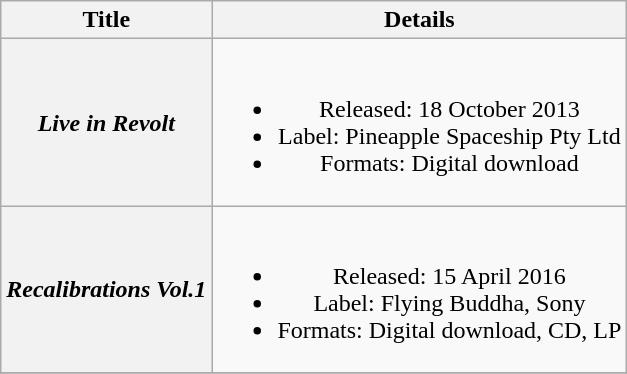<table class="wikitable plainrowheaders" style="text-align:center;">
<tr>
<th scope="col">Title</th>
<th scope="col">Details</th>
</tr>
<tr>
<th scope="row"><em>Live in Revolt</em></th>
<td><br><ul><li>Released: 18 October 2013</li><li>Label: Pineapple Spaceship Pty Ltd</li><li>Formats: Digital download</li></ul></td>
</tr>
<tr>
<th scope="row"><em>Recalibrations Vol.1</em></th>
<td><br><ul><li>Released: 15 April 2016</li><li>Label: Flying Buddha, Sony</li><li>Formats: Digital download, CD, LP</li></ul></td>
</tr>
<tr>
</tr>
</table>
